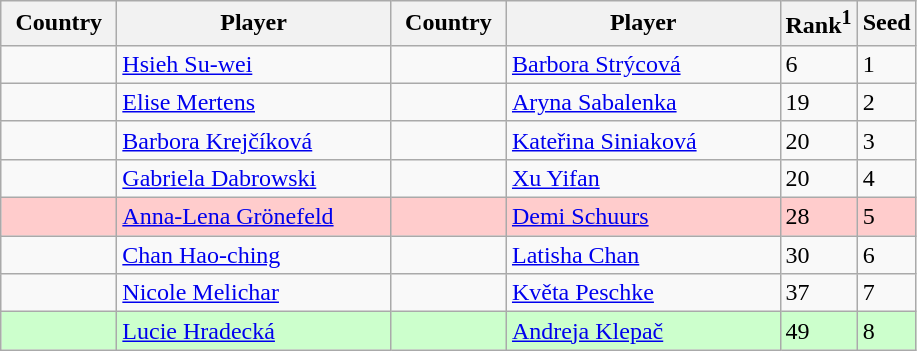<table class="sortable wikitable">
<tr>
<th width="70">Country</th>
<th width="175">Player</th>
<th width="70">Country</th>
<th width="175">Player</th>
<th>Rank<sup>1</sup></th>
<th>Seed</th>
</tr>
<tr>
<td></td>
<td><a href='#'>Hsieh Su-wei</a></td>
<td></td>
<td><a href='#'>Barbora Strýcová</a></td>
<td>6</td>
<td>1</td>
</tr>
<tr>
<td></td>
<td><a href='#'>Elise Mertens</a></td>
<td></td>
<td><a href='#'>Aryna Sabalenka</a></td>
<td>19</td>
<td>2</td>
</tr>
<tr>
<td></td>
<td><a href='#'>Barbora Krejčíková</a></td>
<td></td>
<td><a href='#'>Kateřina Siniaková</a></td>
<td>20</td>
<td>3</td>
</tr>
<tr>
<td></td>
<td><a href='#'>Gabriela Dabrowski</a></td>
<td></td>
<td><a href='#'>Xu Yifan</a></td>
<td>20</td>
<td>4</td>
</tr>
<tr style="background:#fcc;">
<td></td>
<td><a href='#'>Anna-Lena Grönefeld</a></td>
<td></td>
<td><a href='#'>Demi Schuurs</a></td>
<td>28</td>
<td>5</td>
</tr>
<tr>
<td></td>
<td><a href='#'>Chan Hao-ching</a></td>
<td></td>
<td><a href='#'>Latisha Chan</a></td>
<td>30</td>
<td>6</td>
</tr>
<tr>
<td></td>
<td><a href='#'>Nicole Melichar</a></td>
<td></td>
<td><a href='#'>Květa Peschke</a></td>
<td>37</td>
<td>7</td>
</tr>
<tr style="background:#cfc;">
<td></td>
<td><a href='#'>Lucie Hradecká</a></td>
<td></td>
<td><a href='#'>Andreja Klepač</a></td>
<td>49</td>
<td>8</td>
</tr>
</table>
